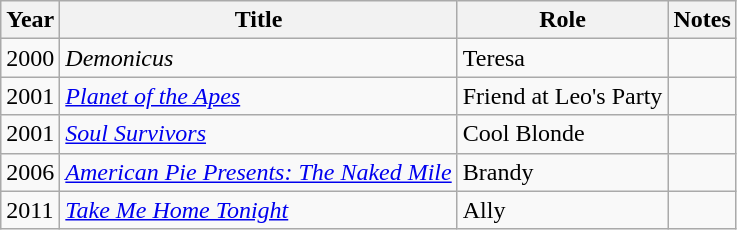<table class="wikitable sortable">
<tr>
<th>Year</th>
<th>Title</th>
<th>Role</th>
<th>Notes</th>
</tr>
<tr>
<td>2000</td>
<td><em>Demonicus</em></td>
<td>Teresa</td>
<td></td>
</tr>
<tr>
<td>2001</td>
<td><a href='#'><em>Planet of the Apes</em></a></td>
<td>Friend at Leo's Party</td>
<td></td>
</tr>
<tr>
<td>2001</td>
<td><a href='#'><em>Soul Survivors</em></a></td>
<td>Cool Blonde</td>
<td></td>
</tr>
<tr>
<td>2006</td>
<td><em><a href='#'>American Pie Presents: The Naked Mile</a></em></td>
<td>Brandy</td>
<td></td>
</tr>
<tr>
<td>2011</td>
<td><a href='#'><em>Take Me Home Tonight</em></a></td>
<td>Ally</td>
<td></td>
</tr>
</table>
